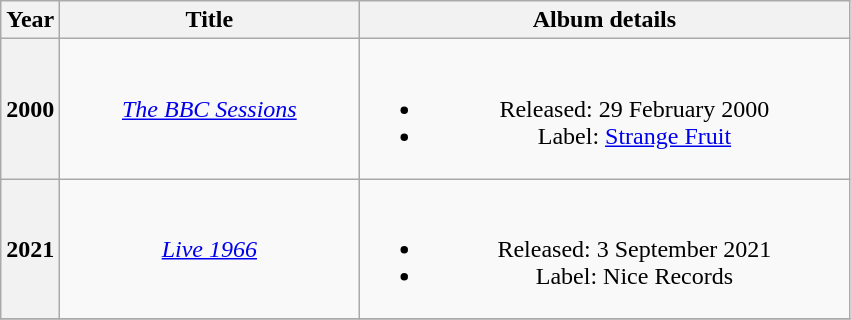<table class="wikitable plainrowheaders" style="text-align:center;">
<tr>
<th width="30" scope="col">Year</th>
<th scope="col" style="width:12em;">Title</th>
<th scope="col" style="width:20em;">Album details</th>
</tr>
<tr>
<th scope="row">2000</th>
<td><em><a href='#'>The BBC Sessions</a></em></td>
<td><br><ul><li>Released: 29 February 2000</li><li>Label: <a href='#'>Strange Fruit</a> </li></ul></td>
</tr>
<tr>
<th scope="row">2021</th>
<td><em><a href='#'>Live 1966</a></em></td>
<td><br><ul><li>Released: 3 September 2021</li><li>Label: Nice Records </li></ul></td>
</tr>
<tr>
</tr>
</table>
